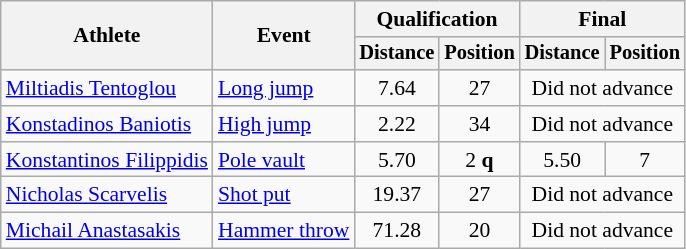<table class=wikitable style="font-size:90%">
<tr>
<th rowspan="2">Athlete</th>
<th rowspan="2">Event</th>
<th colspan="2">Qualification</th>
<th colspan="2">Final</th>
</tr>
<tr style="font-size:95%">
<th>Distance</th>
<th>Position</th>
<th>Distance</th>
<th>Position</th>
</tr>
<tr align=center>
<td align=left><a href='#'>Miltiadis Tentoglou</a></td>
<td align=left><a href='#'>Long jump</a></td>
<td>7.64</td>
<td>27</td>
<td colspan=2>Did not advance</td>
</tr>
<tr align=center>
<td align=left><a href='#'>Konstadinos Baniotis</a></td>
<td align=left><a href='#'>High jump</a></td>
<td>2.22</td>
<td>34</td>
<td colspan=2>Did not advance</td>
</tr>
<tr align=center>
<td align=left><a href='#'>Konstantinos Filippidis</a></td>
<td align=left><a href='#'>Pole vault</a></td>
<td>5.70</td>
<td>2 <strong>q</strong></td>
<td>5.50</td>
<td>7</td>
</tr>
<tr align=center>
<td align=left><a href='#'>Nicholas Scarvelis</a></td>
<td align=left><a href='#'>Shot put</a></td>
<td>19.37</td>
<td>27</td>
<td colspan=2>Did not advance</td>
</tr>
<tr align=center>
<td align=left><a href='#'>Michail Anastasakis</a></td>
<td align=left><a href='#'>Hammer throw</a></td>
<td>71.28</td>
<td>20</td>
<td colspan=2>Did not advance</td>
</tr>
</table>
